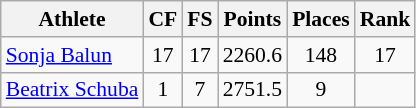<table class="wikitable" border="1" style="font-size:90%">
<tr>
<th>Athlete</th>
<th>CF</th>
<th>FS</th>
<th>Points</th>
<th>Places</th>
<th>Rank</th>
</tr>
<tr align=center>
<td align=left><a href='#'>Sonja Balun</a></td>
<td>17</td>
<td>17</td>
<td>2260.6</td>
<td>148</td>
<td>17</td>
</tr>
<tr align=center>
<td align=left><a href='#'>Beatrix Schuba</a></td>
<td>1</td>
<td>7</td>
<td>2751.5</td>
<td>9</td>
<td></td>
</tr>
</table>
